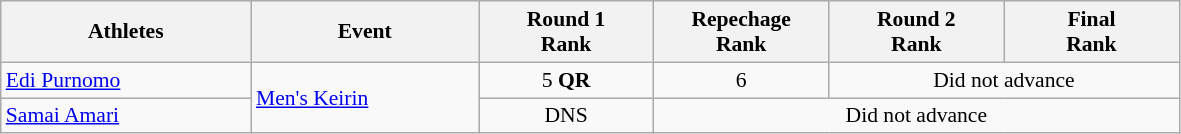<table class=wikitable style="font-size:90%; text-align:center">
<tr>
<th width="160">Athletes</th>
<th width="145">Event</th>
<th width="110">Round 1<br>Rank</th>
<th width="110">Repechage<br>Rank</th>
<th width="110">Round 2<br>Rank</th>
<th width="110">Final<br>Rank</th>
</tr>
<tr>
<td align=left><a href='#'>Edi Purnomo</a></td>
<td align=left rowspan=2><a href='#'>Men's Keirin</a></td>
<td>5 <strong>QR</strong></td>
<td>6</td>
<td colspan=2 align=centre>Did not advance</td>
</tr>
<tr>
<td align=left><a href='#'>Samai Amari</a></td>
<td>DNS</td>
<td colspan=3 align=centre>Did not advance</td>
</tr>
</table>
